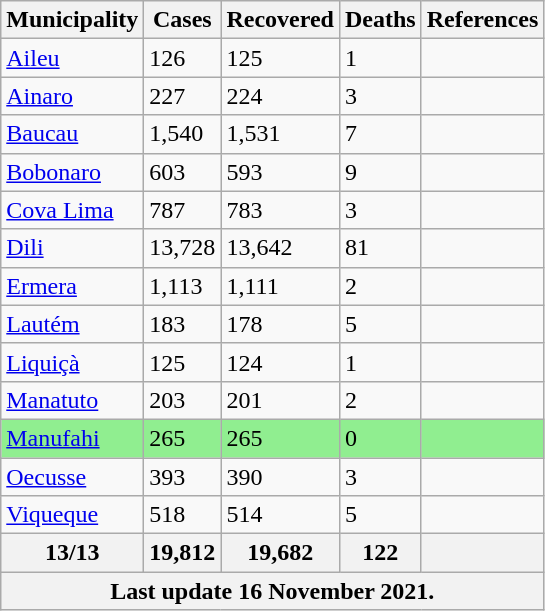<table class="wikitable sortable">
<tr>
<th>Municipality</th>
<th>Cases</th>
<th>Recovered</th>
<th>Deaths</th>
<th>References</th>
</tr>
<tr>
<td><a href='#'>Aileu</a></td>
<td>126</td>
<td>125</td>
<td>1</td>
<td></td>
</tr>
<tr>
<td><a href='#'>Ainaro</a></td>
<td>227</td>
<td>224</td>
<td>3</td>
<td></td>
</tr>
<tr>
<td><a href='#'>Baucau</a></td>
<td>1,540</td>
<td>1,531</td>
<td>7</td>
<td></td>
</tr>
<tr>
<td><a href='#'>Bobonaro</a></td>
<td>603</td>
<td>593</td>
<td>9</td>
<td></td>
</tr>
<tr>
<td><a href='#'>Cova Lima</a></td>
<td>787</td>
<td>783</td>
<td>3</td>
<td></td>
</tr>
<tr>
<td><a href='#'>Dili</a></td>
<td>13,728</td>
<td>13,642</td>
<td>81</td>
<td></td>
</tr>
<tr>
<td><a href='#'>Ermera</a></td>
<td>1,113</td>
<td>1,111</td>
<td>2</td>
<td></td>
</tr>
<tr>
<td><a href='#'>Lautém</a></td>
<td>183</td>
<td>178</td>
<td>5</td>
<td></td>
</tr>
<tr>
<td><a href='#'>Liquiçà</a></td>
<td>125</td>
<td>124</td>
<td>1</td>
<td></td>
</tr>
<tr>
<td><a href='#'>Manatuto</a></td>
<td>203</td>
<td>201</td>
<td>2</td>
<td></td>
</tr>
<tr>
<td style="background:lightgreen"><a href='#'>Manufahi</a></td>
<td style="background:lightgreen">265</td>
<td style="background:lightgreen">265</td>
<td style="background:lightgreen">0</td>
<td style="background:lightgreen"></td>
</tr>
<tr>
<td><a href='#'>Oecusse</a></td>
<td>393</td>
<td>390</td>
<td>3</td>
<td></td>
</tr>
<tr>
<td><a href='#'>Viqueque</a></td>
<td>518</td>
<td>514</td>
<td>5</td>
<td></td>
</tr>
<tr>
<th>13/13</th>
<th>19,812</th>
<th>19,682</th>
<th>122</th>
<th></th>
</tr>
<tr>
<th colspan="5">Last update 16 November 2021.</th>
</tr>
</table>
